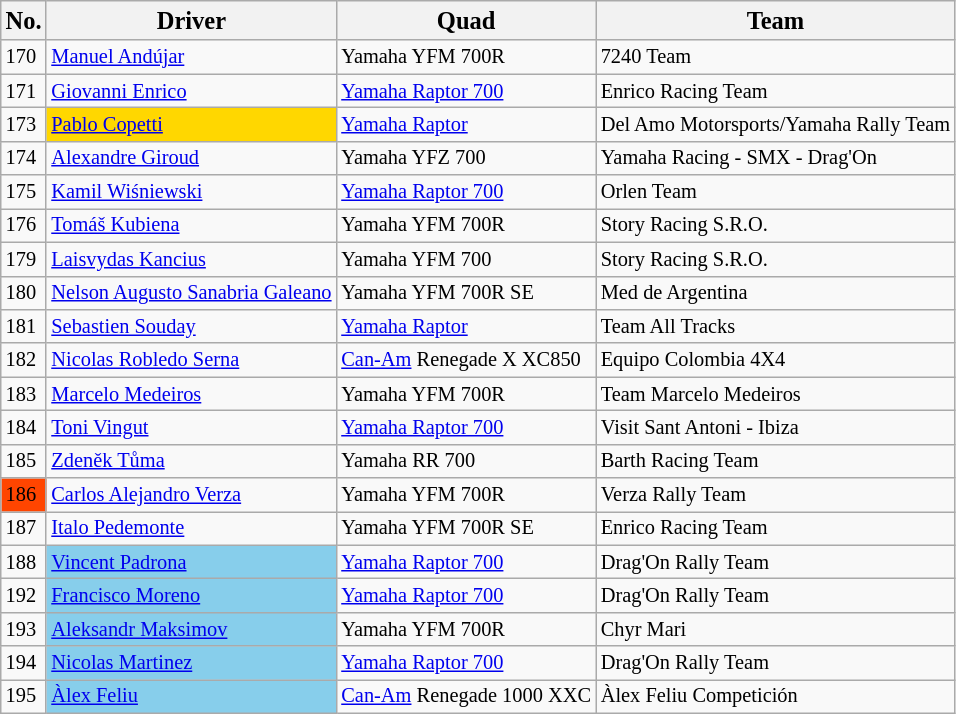<table class="wikitable sortable" style="font-size:85%;">
<tr>
<th><big>No.</big></th>
<th><big>Driver</big></th>
<th><big>Quad</big></th>
<th><big>Team</big></th>
</tr>
<tr>
<td>170</td>
<td> <a href='#'>Manuel Andújar</a></td>
<td>Yamaha YFM 700R</td>
<td>7240 Team</td>
</tr>
<tr>
<td>171</td>
<td> <a href='#'>Giovanni Enrico</a></td>
<td><a href='#'>Yamaha Raptor 700</a></td>
<td>Enrico Racing Team</td>
</tr>
<tr>
<td>173</td>
<td style="background:gold;"> <a href='#'>Pablo Copetti</a></td>
<td><a href='#'>Yamaha Raptor</a></td>
<td>Del Amo Motorsports/Yamaha Rally Team</td>
</tr>
<tr>
<td>174</td>
<td> <a href='#'>Alexandre Giroud</a></td>
<td>Yamaha YFZ 700</td>
<td>Yamaha Racing - SMX - Drag'On</td>
</tr>
<tr>
<td>175</td>
<td> <a href='#'>Kamil Wiśniewski</a></td>
<td><a href='#'>Yamaha Raptor 700</a></td>
<td>Orlen Team</td>
</tr>
<tr>
<td>176</td>
<td> <a href='#'>Tomáš Kubiena</a></td>
<td>Yamaha YFM 700R</td>
<td>Story Racing S.R.O.</td>
</tr>
<tr>
<td>179</td>
<td> <a href='#'>Laisvydas Kancius</a></td>
<td>Yamaha YFM 700</td>
<td>Story Racing S.R.O.</td>
</tr>
<tr>
<td>180</td>
<td> <a href='#'>Nelson Augusto Sanabria Galeano</a></td>
<td>Yamaha YFM 700R SE</td>
<td>Med de Argentina</td>
</tr>
<tr>
<td>181</td>
<td> <a href='#'>Sebastien Souday</a></td>
<td><a href='#'>Yamaha Raptor</a></td>
<td>Team All Tracks</td>
</tr>
<tr>
<td>182</td>
<td> <a href='#'>Nicolas Robledo Serna</a></td>
<td><a href='#'>Can-Am</a> Renegade X XC850</td>
<td>Equipo Colombia 4X4</td>
</tr>
<tr>
<td>183</td>
<td> <a href='#'>Marcelo Medeiros</a></td>
<td>Yamaha YFM 700R</td>
<td>Team Marcelo Medeiros</td>
</tr>
<tr>
<td>184</td>
<td> <a href='#'>Toni Vingut</a></td>
<td><a href='#'>Yamaha Raptor 700</a></td>
<td>Visit Sant Antoni - Ibiza</td>
</tr>
<tr>
<td>185</td>
<td> <a href='#'>Zdeněk Tůma</a></td>
<td>Yamaha RR 700</td>
<td>Barth Racing Team</td>
</tr>
<tr>
<td style="background:orangered;">186</td>
<td> <a href='#'>Carlos Alejandro Verza</a></td>
<td>Yamaha YFM 700R</td>
<td>Verza Rally Team</td>
</tr>
<tr>
<td>187</td>
<td> <a href='#'>Italo Pedemonte</a></td>
<td>Yamaha YFM 700R SE</td>
<td>Enrico Racing Team</td>
</tr>
<tr>
<td>188</td>
<td style="background:skyblue;"> <a href='#'>Vincent Padrona</a></td>
<td><a href='#'>Yamaha Raptor 700</a></td>
<td>Drag'On Rally Team</td>
</tr>
<tr>
<td>192</td>
<td style="background:skyblue;"> <a href='#'>Francisco Moreno</a></td>
<td><a href='#'>Yamaha Raptor 700</a></td>
<td>Drag'On Rally Team</td>
</tr>
<tr>
<td>193</td>
<td style="background:skyblue;"> <a href='#'>Aleksandr Maksimov</a></td>
<td>Yamaha YFM 700R</td>
<td>Chyr Mari</td>
</tr>
<tr>
<td>194</td>
<td style="background:skyblue;"> <a href='#'>Nicolas Martinez</a></td>
<td><a href='#'>Yamaha Raptor 700</a></td>
<td>Drag'On Rally Team</td>
</tr>
<tr>
<td>195</td>
<td style="background:skyblue;"> <a href='#'>Àlex Feliu</a></td>
<td><a href='#'>Can-Am</a> Renegade 1000 XXC</td>
<td>Àlex Feliu Competición</td>
</tr>
</table>
